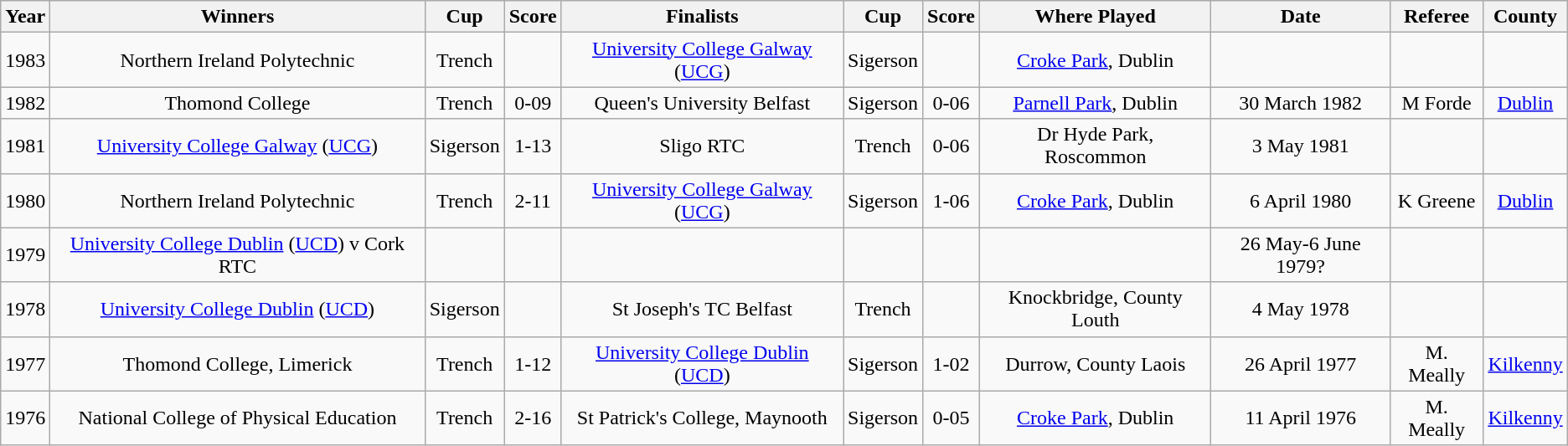<table class="wikitable">
<tr style="background:#efefef">
<th>Year</th>
<th>Winners</th>
<th>Cup</th>
<th>Score</th>
<th>Finalists</th>
<th>Cup</th>
<th>Score</th>
<th>Where Played</th>
<th>Date</th>
<th>Referee</th>
<th>County</th>
</tr>
<tr align="center">
<td>1983</td>
<td>Northern Ireland Polytechnic</td>
<td>Trench</td>
<td></td>
<td><a href='#'>University College Galway</a> (<a href='#'>UCG</a>)</td>
<td>Sigerson</td>
<td></td>
<td><a href='#'>Croke Park</a>, Dublin</td>
<td></td>
<td></td>
<td></td>
</tr>
<tr align="center">
<td>1982</td>
<td>Thomond College</td>
<td>Trench</td>
<td>0-09</td>
<td>Queen's University Belfast</td>
<td>Sigerson</td>
<td>0-06</td>
<td><a href='#'>Parnell Park</a>, Dublin</td>
<td>30 March 1982</td>
<td>M Forde</td>
<td><a href='#'>Dublin</a></td>
</tr>
<tr align="center">
<td>1981</td>
<td><a href='#'>University College Galway</a> (<a href='#'>UCG</a>)</td>
<td>Sigerson</td>
<td>1-13</td>
<td>Sligo RTC</td>
<td>Trench</td>
<td>0-06</td>
<td>Dr Hyde Park, Roscommon</td>
<td>3 May 1981</td>
<td></td>
<td></td>
</tr>
<tr align="center">
<td>1980</td>
<td>Northern Ireland Polytechnic</td>
<td>Trench</td>
<td>2-11</td>
<td><a href='#'>University College Galway</a> (<a href='#'>UCG</a>)</td>
<td>Sigerson</td>
<td>1-06</td>
<td><a href='#'>Croke Park</a>, Dublin</td>
<td>6 April 1980</td>
<td>K Greene</td>
<td><a href='#'>Dublin</a></td>
</tr>
<tr align="center">
<td>1979</td>
<td><a href='#'>University College Dublin</a> (<a href='#'>UCD</a>) v Cork RTC</td>
<td></td>
<td></td>
<td></td>
<td></td>
<td></td>
<td></td>
<td>26 May-6 June 1979?</td>
<td></td>
<td></td>
</tr>
<tr align="center">
<td>1978</td>
<td><a href='#'>University College Dublin</a> (<a href='#'>UCD</a>)</td>
<td>Sigerson</td>
<td></td>
<td>St Joseph's TC Belfast</td>
<td>Trench</td>
<td></td>
<td>Knockbridge, County Louth</td>
<td>4 May 1978</td>
<td></td>
<td></td>
</tr>
<tr align="center">
<td>1977</td>
<td>Thomond College, Limerick</td>
<td>Trench</td>
<td>1-12</td>
<td><a href='#'>University College Dublin</a> (<a href='#'>UCD</a>)</td>
<td>Sigerson</td>
<td>1-02</td>
<td>Durrow, County Laois</td>
<td>26 April 1977</td>
<td>M. Meally</td>
<td><a href='#'>Kilkenny</a></td>
</tr>
<tr align="center">
<td>1976</td>
<td>National College of Physical Education</td>
<td>Trench</td>
<td>2-16</td>
<td>St Patrick's College, Maynooth</td>
<td>Sigerson</td>
<td>0-05</td>
<td><a href='#'>Croke Park</a>, Dublin</td>
<td>11 April 1976</td>
<td>M. Meally</td>
<td><a href='#'>Kilkenny</a></td>
</tr>
</table>
